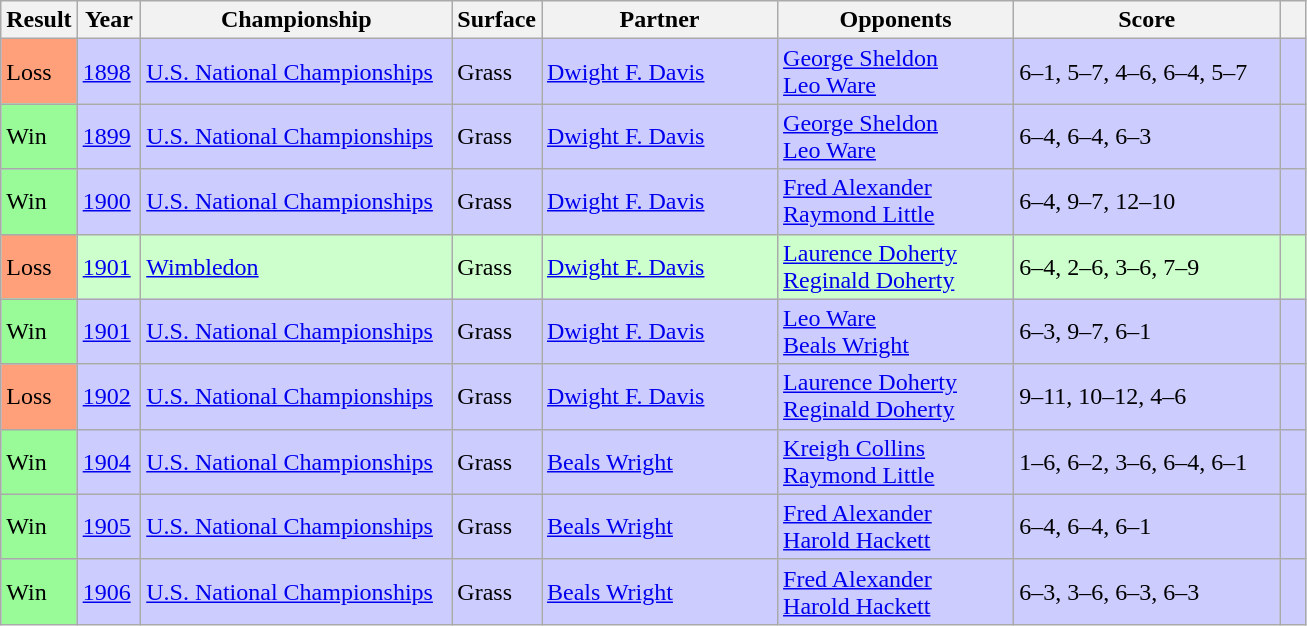<table class="sortable wikitable">
<tr>
<th style="width:40px">Result</th>
<th style="width:35px">Year</th>
<th style="width:200px">Championship</th>
<th style="width:50px">Surface</th>
<th style="width:150px">Partner</th>
<th style="width:150px">Opponents</th>
<th style="width:170px" class="unsortable">Score</th>
<th style="width:10px" class="unsortable"></th>
</tr>
<tr style="background:#ccf;">
<td style="background:#ffa07a;">Loss</td>
<td><a href='#'>1898</a></td>
<td><a href='#'>U.S. National Championships</a></td>
<td>Grass</td>
<td> <a href='#'>Dwight F. Davis</a></td>
<td> <a href='#'>George Sheldon</a><br> <a href='#'>Leo Ware</a></td>
<td>6–1, 5–7, 4–6, 6–4, 5–7</td>
<td></td>
</tr>
<tr style="background:#ccf;">
<td style="background:#98fb98;">Win</td>
<td><a href='#'>1899</a></td>
<td><a href='#'>U.S. National Championships</a></td>
<td>Grass</td>
<td> <a href='#'>Dwight F. Davis</a></td>
<td> <a href='#'>George Sheldon</a><br> <a href='#'>Leo Ware</a></td>
<td>6–4, 6–4, 6–3</td>
<td></td>
</tr>
<tr style="background:#ccf;">
<td style="background:#98fb98;">Win</td>
<td><a href='#'>1900</a></td>
<td><a href='#'>U.S. National Championships</a></td>
<td>Grass</td>
<td> <a href='#'>Dwight F. Davis</a></td>
<td> <a href='#'>Fred Alexander</a><br> <a href='#'>Raymond Little</a></td>
<td>6–4, 9–7, 12–10</td>
<td></td>
</tr>
<tr bgcolor="#CCFFCC">
<td style="background:#ffa07a;">Loss</td>
<td><a href='#'>1901</a></td>
<td><a href='#'>Wimbledon</a></td>
<td>Grass</td>
<td> <a href='#'>Dwight F. Davis</a></td>
<td> <a href='#'>Laurence Doherty</a><br> <a href='#'>Reginald Doherty</a></td>
<td>6–4, 2–6, 3–6, 7–9</td>
<td></td>
</tr>
<tr style="background:#ccf;">
<td style="background:#98fb98;">Win</td>
<td><a href='#'>1901</a></td>
<td><a href='#'>U.S. National Championships</a></td>
<td>Grass</td>
<td> <a href='#'>Dwight F. Davis</a></td>
<td> <a href='#'>Leo Ware</a><br> <a href='#'>Beals Wright</a></td>
<td>6–3, 9–7, 6–1</td>
<td></td>
</tr>
<tr style="background:#ccf;">
<td style="background:#ffa07a;">Loss</td>
<td><a href='#'>1902</a></td>
<td><a href='#'>U.S. National Championships</a></td>
<td>Grass</td>
<td> <a href='#'>Dwight F. Davis</a></td>
<td> <a href='#'>Laurence Doherty</a><br> <a href='#'>Reginald Doherty</a></td>
<td>9–11, 10–12, 4–6</td>
<td></td>
</tr>
<tr style="background:#ccf;">
<td style="background:#98fb98;">Win</td>
<td><a href='#'>1904</a></td>
<td><a href='#'>U.S. National Championships</a></td>
<td>Grass</td>
<td> <a href='#'>Beals Wright</a></td>
<td> <a href='#'>Kreigh Collins</a><br> <a href='#'>Raymond Little</a></td>
<td>1–6, 6–2, 3–6, 6–4, 6–1</td>
<td></td>
</tr>
<tr style="background:#ccf;">
<td style="background:#98fb98;">Win</td>
<td><a href='#'>1905</a></td>
<td><a href='#'>U.S. National Championships</a></td>
<td>Grass</td>
<td> <a href='#'>Beals Wright</a></td>
<td> <a href='#'>Fred Alexander</a><br> <a href='#'>Harold Hackett</a></td>
<td>6–4, 6–4, 6–1</td>
<td></td>
</tr>
<tr style="background:#ccf;">
<td style="background:#98fb98;">Win</td>
<td><a href='#'>1906</a></td>
<td><a href='#'>U.S. National Championships</a></td>
<td>Grass</td>
<td> <a href='#'>Beals Wright</a></td>
<td> <a href='#'>Fred Alexander</a><br> <a href='#'>Harold Hackett</a></td>
<td>6–3, 3–6, 6–3, 6–3</td>
<td></td>
</tr>
</table>
